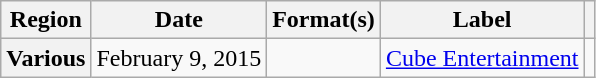<table class="wikitable plainrowheaders" border="1">
<tr>
<th>Region</th>
<th>Date</th>
<th>Format(s)</th>
<th>Label</th>
<th></th>
</tr>
<tr>
<th scope="row">Various</th>
<td>February 9, 2015</td>
<td></td>
<td><a href='#'>Cube Entertainment</a></td>
<td></td>
</tr>
</table>
